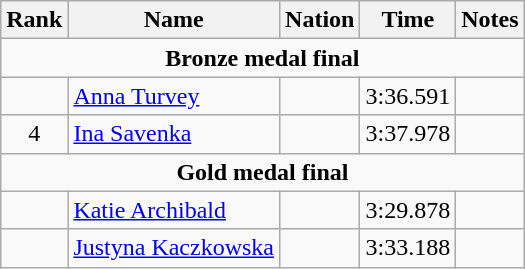<table class="wikitable" style="text-align:center">
<tr>
<th>Rank</th>
<th>Name</th>
<th>Nation</th>
<th>Time</th>
<th>Notes</th>
</tr>
<tr>
<td colspan=5><strong>Bronze medal final</strong></td>
</tr>
<tr>
<td></td>
<td align=left><a href='#'>Anna Turvey</a></td>
<td align=left></td>
<td>3:36.591</td>
<td></td>
</tr>
<tr>
<td>4</td>
<td align=left><a href='#'>Ina Savenka</a></td>
<td align=left></td>
<td>3:37.978</td>
<td></td>
</tr>
<tr>
<td colspan=5><strong>Gold medal final</strong></td>
</tr>
<tr>
<td></td>
<td align=left><a href='#'>Katie Archibald</a></td>
<td align=left></td>
<td>3:29.878</td>
<td></td>
</tr>
<tr>
<td></td>
<td align=left><a href='#'>Justyna Kaczkowska</a></td>
<td align=left></td>
<td>3:33.188</td>
<td></td>
</tr>
</table>
